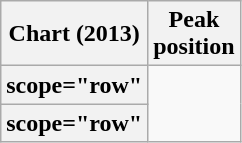<table class="wikitable plainrowheaders">
<tr>
<th scope="col">Chart (2013)</th>
<th scope="col">Peak<br>position</th>
</tr>
<tr>
<th>scope="row" </th>
</tr>
<tr>
<th>scope="row" </th>
</tr>
</table>
